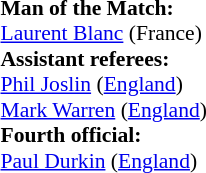<table style="width:100%; font-size:90%;">
<tr>
<td><br><strong>Man of the Match:</strong>
<br><a href='#'>Laurent Blanc</a> (France)<br><strong>Assistant referees:</strong>
<br><a href='#'>Phil Joslin</a> (<a href='#'>England</a>)
<br><a href='#'>Mark Warren</a> (<a href='#'>England</a>)
<br><strong>Fourth official:</strong>
<br><a href='#'>Paul Durkin</a> (<a href='#'>England</a>)</td>
</tr>
</table>
